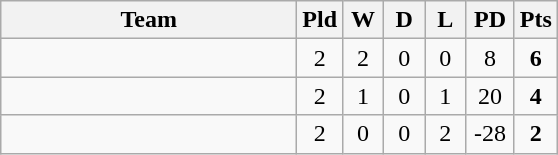<table class="wikitable" style="text-align:center;">
<tr>
<th width="190">Team</th>
<th width="20" abbr="Played">Pld</th>
<th width="20" abbr="Won">W</th>
<th width="20" abbr="Drawn">D</th>
<th width="20" abbr="Lost">L</th>
<th width="25" abbr="Points difference">PD</th>
<th width="20" abbr="Points">Pts</th>
</tr>
<tr>
<td align="left"></td>
<td>2</td>
<td>2</td>
<td>0</td>
<td>0</td>
<td>8</td>
<td><strong>6</strong></td>
</tr>
<tr>
<td align="left"></td>
<td>2</td>
<td>1</td>
<td>0</td>
<td>1</td>
<td>20</td>
<td><strong>4</strong></td>
</tr>
<tr>
<td align="left"></td>
<td>2</td>
<td>0</td>
<td>0</td>
<td>2</td>
<td>-28</td>
<td><strong>2</strong></td>
</tr>
</table>
